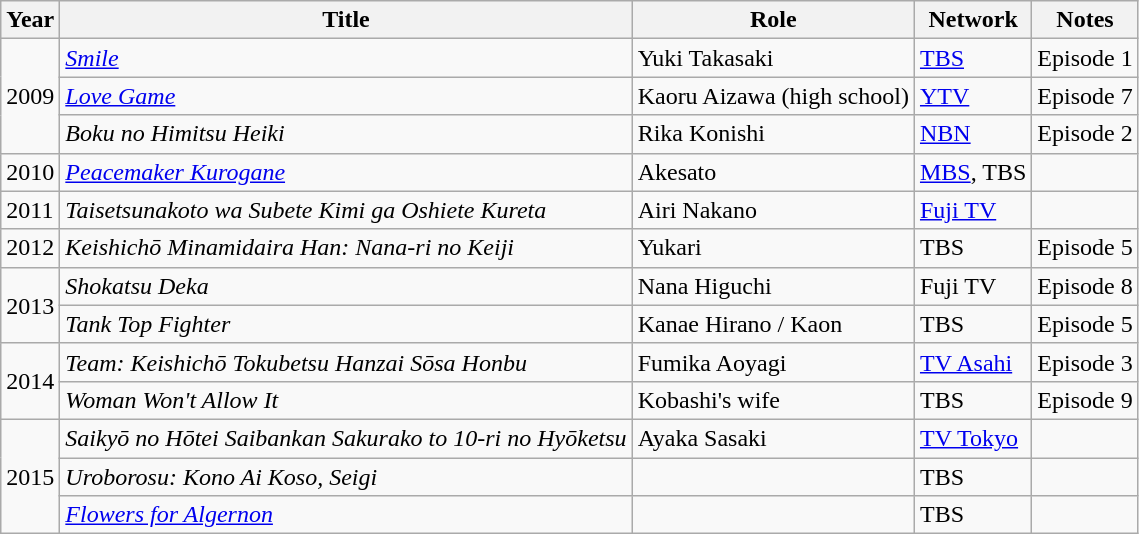<table class="wikitable">
<tr>
<th>Year</th>
<th>Title</th>
<th>Role</th>
<th>Network</th>
<th>Notes</th>
</tr>
<tr>
<td rowspan="3">2009</td>
<td><em><a href='#'>Smile</a></em></td>
<td>Yuki Takasaki</td>
<td><a href='#'>TBS</a></td>
<td>Episode 1</td>
</tr>
<tr>
<td><em><a href='#'>Love Game</a></em></td>
<td>Kaoru Aizawa (high school)</td>
<td><a href='#'>YTV</a></td>
<td>Episode 7</td>
</tr>
<tr>
<td><em>Boku no Himitsu Heiki</em></td>
<td>Rika Konishi</td>
<td><a href='#'>NBN</a></td>
<td>Episode 2</td>
</tr>
<tr>
<td>2010</td>
<td><em><a href='#'>Peacemaker Kurogane</a></em></td>
<td>Akesato</td>
<td><a href='#'>MBS</a>, TBS</td>
<td></td>
</tr>
<tr>
<td>2011</td>
<td><em>Taisetsunakoto wa Subete Kimi ga Oshiete Kureta</em></td>
<td>Airi Nakano</td>
<td><a href='#'>Fuji TV</a></td>
<td></td>
</tr>
<tr>
<td>2012</td>
<td><em>Keishichō Minamidaira Han: Nana-ri no Keiji</em></td>
<td>Yukari</td>
<td>TBS</td>
<td>Episode 5</td>
</tr>
<tr>
<td rowspan="2">2013</td>
<td><em>Shokatsu Deka</em></td>
<td>Nana Higuchi</td>
<td>Fuji TV</td>
<td>Episode 8</td>
</tr>
<tr>
<td><em>Tank Top Fighter</em></td>
<td>Kanae Hirano / Kaon</td>
<td>TBS</td>
<td>Episode 5</td>
</tr>
<tr>
<td rowspan="2">2014</td>
<td><em>Team: Keishichō Tokubetsu Hanzai Sōsa Honbu</em></td>
<td>Fumika Aoyagi</td>
<td><a href='#'>TV Asahi</a></td>
<td>Episode 3</td>
</tr>
<tr>
<td><em>Woman Won't Allow It</em></td>
<td>Kobashi's wife</td>
<td>TBS</td>
<td>Episode 9</td>
</tr>
<tr>
<td rowspan="3">2015</td>
<td><em>Saikyō no Hōtei Saibankan Sakurako to 10-ri no Hyōketsu</em></td>
<td>Ayaka Sasaki</td>
<td><a href='#'>TV Tokyo</a></td>
<td></td>
</tr>
<tr>
<td><em>Uroborosu: Kono Ai Koso, Seigi</em></td>
<td></td>
<td>TBS</td>
<td></td>
</tr>
<tr>
<td><em><a href='#'>Flowers for Algernon</a></em></td>
<td></td>
<td>TBS</td>
<td></td>
</tr>
</table>
